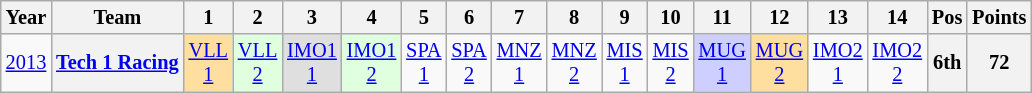<table class="wikitable" style="text-align:center; font-size:85%">
<tr>
<th>Year</th>
<th>Team</th>
<th>1</th>
<th>2</th>
<th>3</th>
<th>4</th>
<th>5</th>
<th>6</th>
<th>7</th>
<th>8</th>
<th>9</th>
<th>10</th>
<th>11</th>
<th>12</th>
<th>13</th>
<th>14</th>
<th>Pos</th>
<th>Points</th>
</tr>
<tr>
<td><a href='#'>2013</a></td>
<th nowrap><a href='#'>Tech 1 Racing</a></th>
<td style="background:#FFDF9F;"><a href='#'>VLL<br>1</a><br></td>
<td style="background:#DFFFDF;"><a href='#'>VLL<br>2</a><br></td>
<td style="background:#DFDFDF;"><a href='#'>IMO1<br>1</a><br></td>
<td style="background:#DFFFDF;"><a href='#'>IMO1<br>2</a><br></td>
<td><a href='#'>SPA<br>1</a><br></td>
<td><a href='#'>SPA<br>2</a><br></td>
<td><a href='#'>MNZ<br>1</a><br></td>
<td><a href='#'>MNZ<br>2</a><br></td>
<td><a href='#'>MIS<br>1</a><br></td>
<td><a href='#'>MIS<br>2</a><br></td>
<td style="background:#CFCFFF;"><a href='#'>MUG<br>1</a><br></td>
<td style="background:#FFDF9F;"><a href='#'>MUG<br>2</a><br></td>
<td><a href='#'>IMO2<br>1</a><br></td>
<td><a href='#'>IMO2<br>2</a><br></td>
<th>6th</th>
<th>72</th>
</tr>
</table>
